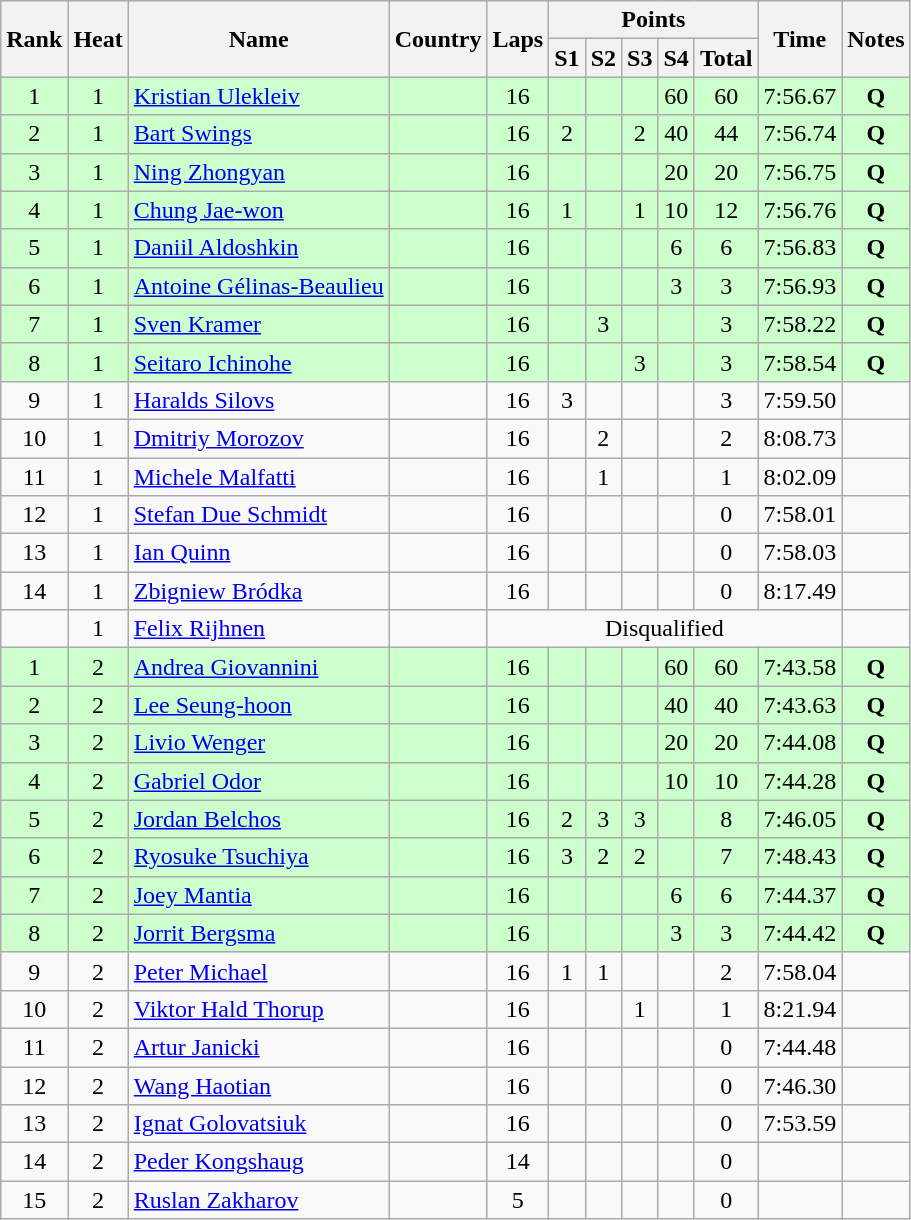<table class="wikitable sortable" style="text-align:center">
<tr>
<th rowspan=2>Rank</th>
<th rowspan=2>Heat</th>
<th rowspan="2">Name</th>
<th rowspan="2">Country</th>
<th rowspan="2">Laps</th>
<th colspan=5>Points</th>
<th rowspan=2>Time</th>
<th rowspan=2>Notes</th>
</tr>
<tr>
<th class=unsortable>S1</th>
<th class=unsortable>S2</th>
<th class=unsortable>S3</th>
<th class=unsortable>S4</th>
<th>Total</th>
</tr>
<tr bgcolor=#ccffcc>
<td>1</td>
<td>1</td>
<td align=left><a href='#'>Kristian Ulekleiv</a></td>
<td align=left></td>
<td>16</td>
<td></td>
<td></td>
<td></td>
<td>60</td>
<td>60</td>
<td>7:56.67</td>
<td><strong>Q</strong></td>
</tr>
<tr bgcolor=#ccffcc>
<td>2</td>
<td>1</td>
<td align=left><a href='#'>Bart Swings</a></td>
<td align=left></td>
<td>16</td>
<td>2</td>
<td></td>
<td>2</td>
<td>40</td>
<td>44</td>
<td>7:56.74</td>
<td><strong>Q</strong></td>
</tr>
<tr bgcolor=#ccffcc>
<td>3</td>
<td>1</td>
<td align=left><a href='#'>Ning Zhongyan</a></td>
<td align=left></td>
<td>16</td>
<td></td>
<td></td>
<td></td>
<td>20</td>
<td>20</td>
<td>7:56.75</td>
<td><strong>Q</strong></td>
</tr>
<tr bgcolor=#ccffcc>
<td>4</td>
<td>1</td>
<td align=left><a href='#'>Chung Jae-won</a></td>
<td align=left></td>
<td>16</td>
<td>1</td>
<td></td>
<td>1</td>
<td>10</td>
<td>12</td>
<td>7:56.76</td>
<td><strong>Q</strong></td>
</tr>
<tr bgcolor=#ccffcc>
<td>5</td>
<td>1</td>
<td align=left><a href='#'>Daniil Aldoshkin</a></td>
<td align=left></td>
<td>16</td>
<td></td>
<td></td>
<td></td>
<td>6</td>
<td>6</td>
<td>7:56.83</td>
<td><strong>Q</strong></td>
</tr>
<tr bgcolor=#ccffcc>
<td>6</td>
<td>1</td>
<td align=left><a href='#'>Antoine Gélinas-Beaulieu</a></td>
<td align=left></td>
<td>16</td>
<td></td>
<td></td>
<td></td>
<td>3</td>
<td>3</td>
<td>7:56.93</td>
<td><strong>Q</strong></td>
</tr>
<tr bgcolor=#ccffcc>
<td>7</td>
<td>1</td>
<td align=left><a href='#'>Sven Kramer</a></td>
<td align=left></td>
<td>16</td>
<td></td>
<td>3</td>
<td></td>
<td></td>
<td>3</td>
<td>7:58.22</td>
<td><strong>Q</strong></td>
</tr>
<tr bgcolor=#ccffcc>
<td>8</td>
<td>1</td>
<td align=left><a href='#'>Seitaro Ichinohe</a></td>
<td align=left></td>
<td>16</td>
<td></td>
<td></td>
<td>3</td>
<td></td>
<td>3</td>
<td>7:58.54</td>
<td><strong>Q</strong></td>
</tr>
<tr>
<td>9</td>
<td>1</td>
<td align=left><a href='#'>Haralds Silovs</a></td>
<td align=left></td>
<td>16</td>
<td>3</td>
<td></td>
<td></td>
<td></td>
<td>3</td>
<td>7:59.50</td>
<td></td>
</tr>
<tr>
<td>10</td>
<td>1</td>
<td align=left><a href='#'>Dmitriy Morozov</a></td>
<td align=left></td>
<td>16</td>
<td></td>
<td>2</td>
<td></td>
<td></td>
<td>2</td>
<td>8:08.73</td>
<td></td>
</tr>
<tr>
<td>11</td>
<td>1</td>
<td align=left><a href='#'>Michele Malfatti</a></td>
<td align=left></td>
<td>16</td>
<td></td>
<td>1</td>
<td></td>
<td></td>
<td>1</td>
<td>8:02.09</td>
<td></td>
</tr>
<tr>
<td>12</td>
<td>1</td>
<td align=left><a href='#'>Stefan Due Schmidt</a></td>
<td align=left></td>
<td>16</td>
<td></td>
<td></td>
<td></td>
<td></td>
<td>0</td>
<td>7:58.01</td>
<td></td>
</tr>
<tr>
<td>13</td>
<td>1</td>
<td align=left><a href='#'>Ian Quinn</a></td>
<td align=left></td>
<td>16</td>
<td></td>
<td></td>
<td></td>
<td></td>
<td>0</td>
<td>7:58.03</td>
<td></td>
</tr>
<tr>
<td>14</td>
<td>1</td>
<td align=left><a href='#'>Zbigniew Bródka</a></td>
<td align=left></td>
<td>16</td>
<td></td>
<td></td>
<td></td>
<td></td>
<td>0</td>
<td>8:17.49</td>
<td></td>
</tr>
<tr>
<td></td>
<td>1</td>
<td align=left><a href='#'>Felix Rijhnen</a></td>
<td align=left></td>
<td colspan=7>Disqualified</td>
<td></td>
</tr>
<tr bgcolor=#ccffcc>
<td>1</td>
<td>2</td>
<td align=left><a href='#'>Andrea Giovannini</a></td>
<td align=left></td>
<td>16</td>
<td></td>
<td></td>
<td></td>
<td>60</td>
<td>60</td>
<td>7:43.58</td>
<td><strong>Q</strong></td>
</tr>
<tr bgcolor=#ccffcc>
<td>2</td>
<td>2</td>
<td align=left><a href='#'>Lee Seung-hoon</a></td>
<td align=left></td>
<td>16</td>
<td></td>
<td></td>
<td></td>
<td>40</td>
<td>40</td>
<td>7:43.63</td>
<td><strong>Q</strong></td>
</tr>
<tr bgcolor=#ccffcc>
<td>3</td>
<td>2</td>
<td align=left><a href='#'>Livio Wenger</a></td>
<td align=left></td>
<td>16</td>
<td></td>
<td></td>
<td></td>
<td>20</td>
<td>20</td>
<td>7:44.08</td>
<td><strong>Q</strong></td>
</tr>
<tr bgcolor=#ccffcc>
<td>4</td>
<td>2</td>
<td align=left><a href='#'>Gabriel Odor</a></td>
<td align=left></td>
<td>16</td>
<td></td>
<td></td>
<td></td>
<td>10</td>
<td>10</td>
<td>7:44.28</td>
<td><strong>Q</strong></td>
</tr>
<tr bgcolor=#ccffcc>
<td>5</td>
<td>2</td>
<td align=left><a href='#'>Jordan Belchos</a></td>
<td align=left></td>
<td>16</td>
<td>2</td>
<td>3</td>
<td>3</td>
<td></td>
<td>8</td>
<td>7:46.05</td>
<td><strong>Q</strong></td>
</tr>
<tr bgcolor=#ccffcc>
<td>6</td>
<td>2</td>
<td align=left><a href='#'>Ryosuke Tsuchiya</a></td>
<td align=left></td>
<td>16</td>
<td>3</td>
<td>2</td>
<td>2</td>
<td></td>
<td>7</td>
<td>7:48.43</td>
<td><strong>Q</strong></td>
</tr>
<tr bgcolor=#ccffcc>
<td>7</td>
<td>2</td>
<td align=left><a href='#'>Joey Mantia</a></td>
<td align=left></td>
<td>16</td>
<td></td>
<td></td>
<td></td>
<td>6</td>
<td>6</td>
<td>7:44.37</td>
<td><strong>Q</strong></td>
</tr>
<tr bgcolor=#ccffcc>
<td>8</td>
<td>2</td>
<td align=left><a href='#'>Jorrit Bergsma</a></td>
<td align=left></td>
<td>16</td>
<td></td>
<td></td>
<td></td>
<td>3</td>
<td>3</td>
<td>7:44.42</td>
<td><strong>Q</strong></td>
</tr>
<tr>
<td>9</td>
<td>2</td>
<td align=left><a href='#'>Peter Michael</a></td>
<td align=left></td>
<td>16</td>
<td>1</td>
<td>1</td>
<td></td>
<td></td>
<td>2</td>
<td>7:58.04</td>
<td></td>
</tr>
<tr>
<td>10</td>
<td>2</td>
<td align=left><a href='#'>Viktor Hald Thorup</a></td>
<td align=left></td>
<td>16</td>
<td></td>
<td></td>
<td>1</td>
<td></td>
<td>1</td>
<td>8:21.94</td>
<td></td>
</tr>
<tr>
<td>11</td>
<td>2</td>
<td align=left><a href='#'>Artur Janicki</a></td>
<td align=left></td>
<td>16</td>
<td></td>
<td></td>
<td></td>
<td></td>
<td>0</td>
<td>7:44.48</td>
<td></td>
</tr>
<tr>
<td>12</td>
<td>2</td>
<td align=left><a href='#'>Wang Haotian</a></td>
<td align=left></td>
<td>16</td>
<td></td>
<td></td>
<td></td>
<td></td>
<td>0</td>
<td>7:46.30</td>
<td></td>
</tr>
<tr>
<td>13</td>
<td>2</td>
<td align=left><a href='#'>Ignat Golovatsiuk</a></td>
<td align=left></td>
<td>16</td>
<td></td>
<td></td>
<td></td>
<td></td>
<td>0</td>
<td>7:53.59</td>
<td></td>
</tr>
<tr>
<td>14</td>
<td>2</td>
<td align=left><a href='#'>Peder Kongshaug</a></td>
<td align=left></td>
<td>14</td>
<td></td>
<td></td>
<td></td>
<td></td>
<td>0</td>
<td></td>
<td></td>
</tr>
<tr>
<td>15</td>
<td>2</td>
<td align=left><a href='#'>Ruslan Zakharov</a></td>
<td align=left></td>
<td>5</td>
<td></td>
<td></td>
<td></td>
<td></td>
<td>0</td>
<td></td>
<td></td>
</tr>
</table>
